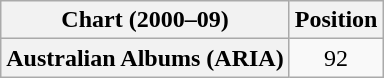<table class="wikitable plainrowheaders" style="text-align:center;">
<tr>
<th scope="col">Chart (2000–09)</th>
<th scope="col">Position</th>
</tr>
<tr>
<th scope="row">Australian Albums (ARIA)</th>
<td>92</td>
</tr>
</table>
